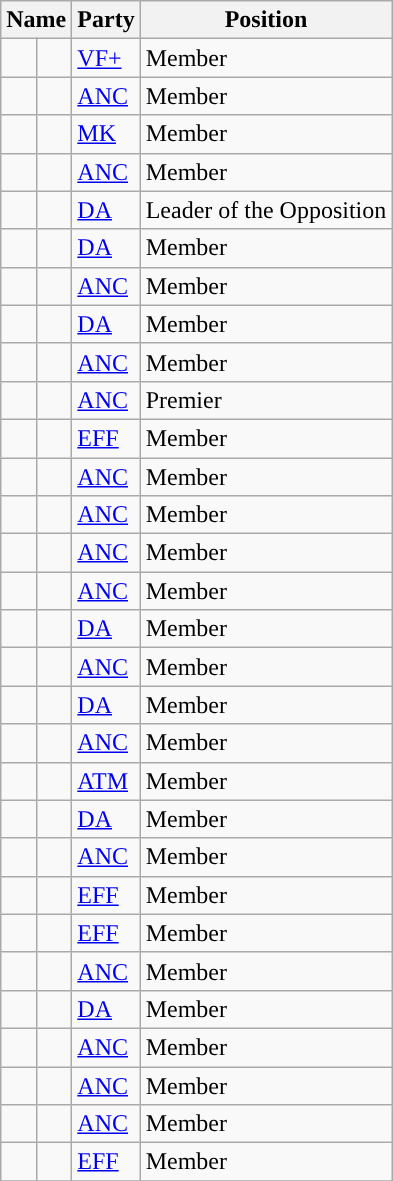<table class="wikitable sortable">
<tr>
<th colspan=2>Name</th>
<th>Party</th>
<th>Position</th>
</tr>
<tr>
<td style="background-color: "></td>
<td></td>
<td><a href='#'>VF+</a></td>
<td>Member</td>
</tr>
<tr>
<td style="background-color: "></td>
<td></td>
<td><a href='#'>ANC</a></td>
<td>Member</td>
</tr>
<tr>
<td style="background-color: "></td>
<td></td>
<td><a href='#'>MK</a></td>
<td>Member</td>
</tr>
<tr>
<td style="background-color: "></td>
<td></td>
<td><a href='#'>ANC</a></td>
<td>Member</td>
</tr>
<tr>
<td style="background-color: "></td>
<td></td>
<td><a href='#'>DA</a></td>
<td>Leader of the Opposition</td>
</tr>
<tr>
<td style="background-color: "></td>
<td></td>
<td><a href='#'>DA</a></td>
<td>Member</td>
</tr>
<tr>
<td style="background-color: "></td>
<td></td>
<td><a href='#'>ANC</a></td>
<td>Member</td>
</tr>
<tr>
<td style="background-color: "></td>
<td></td>
<td><a href='#'>DA</a></td>
<td>Member</td>
</tr>
<tr>
<td style="background-color: "></td>
<td></td>
<td><a href='#'>ANC</a></td>
<td>Member</td>
</tr>
<tr>
<td style="background-color: "></td>
<td></td>
<td><a href='#'>ANC</a></td>
<td>Premier</td>
</tr>
<tr>
<td style="background-color: "></td>
<td></td>
<td><a href='#'>EFF</a></td>
<td>Member</td>
</tr>
<tr>
<td style="background-color: "></td>
<td></td>
<td><a href='#'>ANC</a></td>
<td>Member</td>
</tr>
<tr>
<td style="background-color: "></td>
<td></td>
<td><a href='#'>ANC</a></td>
<td>Member</td>
</tr>
<tr>
<td style="background-color: "></td>
<td></td>
<td><a href='#'>ANC</a></td>
<td>Member</td>
</tr>
<tr>
<td style="background-color: "></td>
<td></td>
<td><a href='#'>ANC</a></td>
<td>Member</td>
</tr>
<tr>
<td style="background-color: "></td>
<td></td>
<td><a href='#'>DA</a></td>
<td>Member</td>
</tr>
<tr>
<td style="background-color: "></td>
<td></td>
<td><a href='#'>ANC</a></td>
<td>Member</td>
</tr>
<tr>
<td style="background-color: "></td>
<td></td>
<td><a href='#'>DA</a></td>
<td>Member</td>
</tr>
<tr>
<td style="background-color: "></td>
<td></td>
<td><a href='#'>ANC</a></td>
<td>Member</td>
</tr>
<tr>
<td style="background-color: "></td>
<td></td>
<td><a href='#'>ATM</a></td>
<td>Member</td>
</tr>
<tr>
<td style="background-color: "></td>
<td></td>
<td><a href='#'>DA</a></td>
<td>Member</td>
</tr>
<tr>
<td style="background-color: "></td>
<td></td>
<td><a href='#'>ANC</a></td>
<td>Member</td>
</tr>
<tr>
<td style="background-color: "></td>
<td></td>
<td><a href='#'>EFF</a></td>
<td>Member</td>
</tr>
<tr>
<td style="background-color: "></td>
<td></td>
<td><a href='#'>EFF</a></td>
<td>Member</td>
</tr>
<tr>
<td style="background-color: "></td>
<td></td>
<td><a href='#'>ANC</a></td>
<td>Member</td>
</tr>
<tr>
<td style="background-color: "></td>
<td></td>
<td><a href='#'>DA</a></td>
<td>Member</td>
</tr>
<tr>
<td style="background-color: "></td>
<td></td>
<td><a href='#'>ANC</a></td>
<td>Member</td>
</tr>
<tr>
<td style="background-color: "></td>
<td></td>
<td><a href='#'>ANC</a></td>
<td>Member</td>
</tr>
<tr>
<td style="background-color: "></td>
<td></td>
<td><a href='#'>ANC</a></td>
<td>Member</td>
</tr>
<tr>
<td style="background-color: "></td>
<td></td>
<td><a href='#'>EFF</a></td>
<td>Member</td>
</tr>
<tr>
</tr>
</table>
